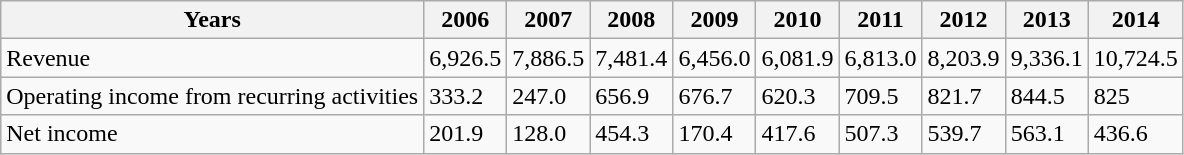<table class="wikitable">
<tr>
<th>Years</th>
<th>2006</th>
<th>2007</th>
<th>2008</th>
<th>2009</th>
<th>2010</th>
<th>2011</th>
<th>2012</th>
<th>2013</th>
<th>2014</th>
</tr>
<tr>
<td>Revenue</td>
<td>6,926.5</td>
<td>7,886.5</td>
<td>7,481.4</td>
<td>6,456.0</td>
<td>6,081.9</td>
<td>6,813.0</td>
<td>8,203.9</td>
<td>9,336.1</td>
<td>10,724.5</td>
</tr>
<tr>
<td>Operating income from recurring activities</td>
<td>333.2</td>
<td>247.0</td>
<td>656.9</td>
<td>676.7</td>
<td>620.3</td>
<td>709.5</td>
<td>821.7</td>
<td>844.5</td>
<td>825</td>
</tr>
<tr>
<td>Net income</td>
<td>201.9</td>
<td>128.0</td>
<td>454.3</td>
<td>170.4</td>
<td>417.6</td>
<td>507.3</td>
<td>539.7</td>
<td>563.1</td>
<td>436.6</td>
</tr>
</table>
